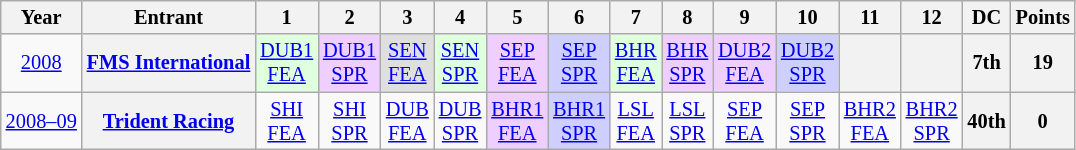<table class="wikitable" style="text-align:center; font-size:85%">
<tr>
<th>Year</th>
<th>Entrant</th>
<th>1</th>
<th>2</th>
<th>3</th>
<th>4</th>
<th>5</th>
<th>6</th>
<th>7</th>
<th>8</th>
<th>9</th>
<th>10</th>
<th>11</th>
<th>12</th>
<th>DC</th>
<th>Points</th>
</tr>
<tr>
<td><a href='#'>2008</a></td>
<th nowrap><a href='#'>FMS International</a></th>
<td style="background:#DFFFDF;"><a href='#'>DUB1<br>FEA</a><br></td>
<td style="background:#EFCFFF;"><a href='#'>DUB1<br>SPR</a><br></td>
<td style="background:#DFDFDF;"><a href='#'>SEN<br>FEA</a><br></td>
<td style="background:#DFFFDF;"><a href='#'>SEN<br>SPR</a><br></td>
<td style="background:#EFCFFF;"><a href='#'>SEP<br>FEA</a><br></td>
<td style="background:#CFCFFF;"><a href='#'>SEP<br>SPR</a><br></td>
<td style="background:#DFFFDF;"><a href='#'>BHR<br>FEA</a><br></td>
<td style="background:#EFCFFF;"><a href='#'>BHR<br>SPR</a><br></td>
<td style="background:#EFCFFF;"><a href='#'>DUB2<br>FEA</a><br></td>
<td style="background:#CFCFFF;"><a href='#'>DUB2<br>SPR</a><br></td>
<th></th>
<th></th>
<th>7th</th>
<th>19</th>
</tr>
<tr>
<td nowrap><a href='#'>2008–09</a></td>
<th nowrap><a href='#'>Trident Racing</a></th>
<td><a href='#'>SHI<br>FEA</a></td>
<td><a href='#'>SHI<br>SPR</a></td>
<td><a href='#'>DUB<br>FEA</a></td>
<td><a href='#'>DUB<br>SPR</a></td>
<td style="background:#EFCFFF;"><a href='#'>BHR1<br>FEA</a><br></td>
<td style="background:#CFCFFF;"><a href='#'>BHR1<br>SPR</a><br></td>
<td><a href='#'>LSL<br>FEA</a></td>
<td><a href='#'>LSL<br>SPR</a></td>
<td><a href='#'>SEP<br>FEA</a></td>
<td><a href='#'>SEP<br>SPR</a></td>
<td><a href='#'>BHR2<br>FEA</a></td>
<td><a href='#'>BHR2<br>SPR</a></td>
<th>40th</th>
<th>0</th>
</tr>
</table>
